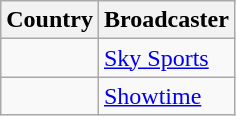<table class="wikitable">
<tr>
<th align=center>Country</th>
<th align=center>Broadcaster</th>
</tr>
<tr>
<td></td>
<td><a href='#'>Sky Sports</a></td>
</tr>
<tr>
<td></td>
<td><a href='#'>Showtime</a></td>
</tr>
</table>
